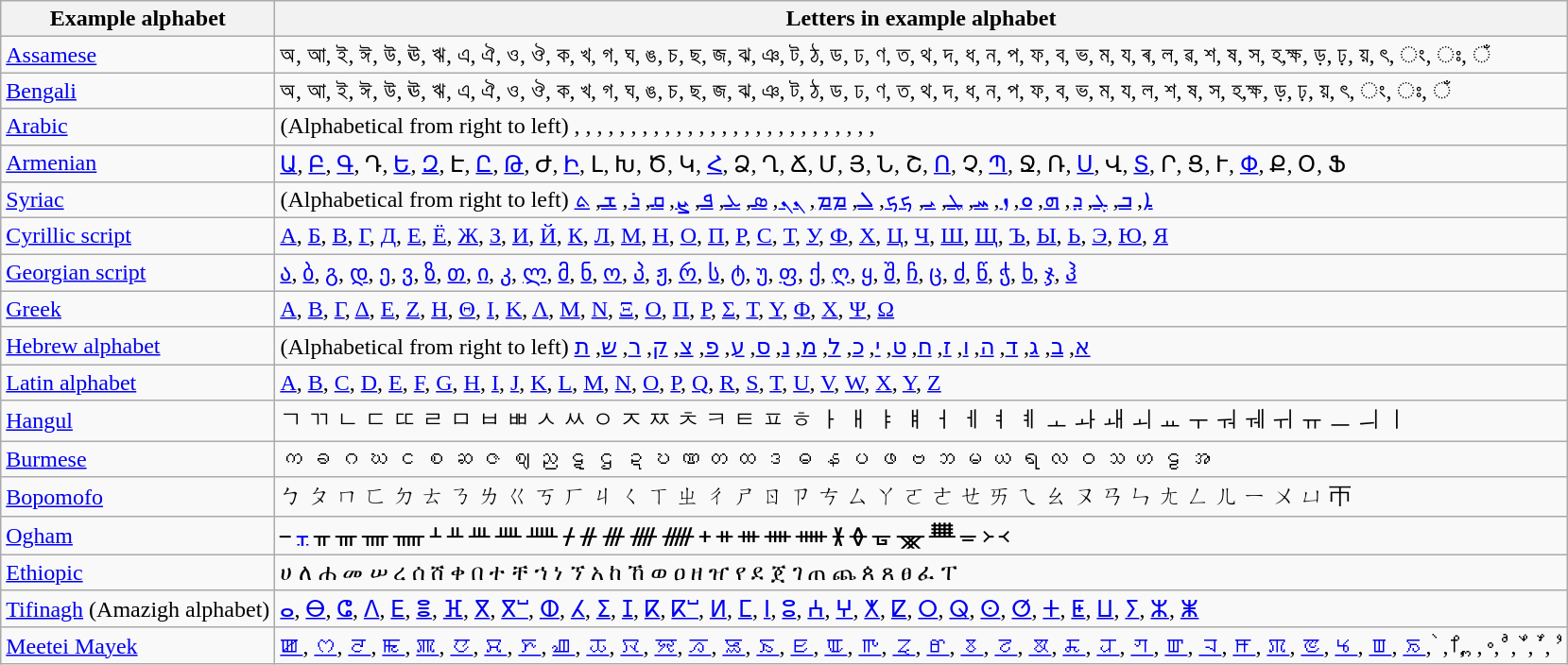<table class="wikitable mw-collapsible">
<tr>
<th>Example alphabet</th>
<th>Letters in example alphabet</th>
</tr>
<tr>
<td><a href='#'>Assamese</a></td>
<td>অ, আ, ই, ঈ, উ, ঊ, ঋ, এ, ঐ, ও, ঔ, ক, খ, গ, ঘ, ঙ, চ, ছ, জ, ঝ, ঞ, ট, ঠ, ড, ঢ, ণ, ত, থ, দ, ধ, ন, প, ফ, ব, ভ, ম, য, ৰ, ল, ৱ, শ, ষ, স, হ,ক্ষ, ড়, ঢ়, য়, ৎ, ং, ঃ, ঁ</td>
</tr>
<tr>
<td><a href='#'>Bengali</a></td>
<td>অ, আ, ই, ঈ, উ, ঊ, ঋ, এ, ঐ, ও, ঔ, ক, খ, গ, ঘ, ঙ, চ, ছ, জ, ঝ, ঞ, ট, ঠ, ড, ঢ, ণ, ত, থ, দ, ধ, ন, প, ফ, ব, ভ, ম, য, ল, শ, ষ, স, হ,ক্ষ, ড়, ঢ়, য়, ৎ, ং, ঃ, ঁ</td>
</tr>
<tr>
<td><a href='#'>Arabic</a></td>
<td>(Alphabetical from right to left) , , , , , , , , , , , , , , , , , , , , , , , , , , , </td>
</tr>
<tr>
<td><a href='#'>Armenian</a></td>
<td><a href='#'>Ա</a>, <a href='#'>Բ</a>, <a href='#'>Գ</a>, Դ, <a href='#'>Ե</a>, <a href='#'>Զ</a>, Է, <a href='#'>Ը</a>, <a href='#'>Թ</a>, Ժ, <a href='#'>Ի</a>, Լ, Խ, Ծ, Կ, <a href='#'>Հ</a>, Ձ, Ղ, Ճ, Մ, Յ, Ն, Շ, <a href='#'>Ո</a>, Չ, <a href='#'>Պ</a>, Ջ, Ռ, <a href='#'>Ս</a>, Վ, <a href='#'>Տ</a>, Ր, Ց, Ւ, <a href='#'>Փ</a>, Ք, Օ, Ֆ</td>
</tr>
<tr>
<td><a href='#'>Syriac</a></td>
<td>(Alphabetical from right to left) <a href='#'>ܐ</a>, <a href='#'>ܒ</a>, <a href='#'>ܓ</a>, <a href='#'>ܕ</a>, <a href='#'>ܗ</a>, <a href='#'>ܘ</a>, <a href='#'>ܙ</a>, <a href='#'>ܚ</a>, <a href='#'>ܛ</a>, <a href='#'>ܝ</a>, <a href='#'>ܟܟ</a>, <a href='#'>ܠ</a>, <a href='#'>ܡܡ</a>, <a href='#'>ܢܢ</a>, <a href='#'>ܣ</a>, <a href='#'>ܥ</a>, <a href='#'>ܦ</a>, <a href='#'>ܨ</a>, <a href='#'>ܩ</a>, <a href='#'>ܪ</a>, <a href='#'>ܫ</a>, <a href='#'>ܬ</a></td>
</tr>
<tr>
<td><a href='#'>Cyrillic script</a></td>
<td><a href='#'>А</a>, <a href='#'>Б</a>, <a href='#'>В</a>, <a href='#'>Г</a>, <a href='#'>Д</a>, <a href='#'>Е</a>, <a href='#'>Ё</a>, <a href='#'>Ж</a>, <a href='#'>З</a>, <a href='#'>И</a>, <a href='#'>Й</a>, <a href='#'>К</a>, <a href='#'>Л</a>, <a href='#'>М</a>, <a href='#'>Н</a>, <a href='#'>О</a>, <a href='#'>П</a>, <a href='#'>Р</a>, <a href='#'>С</a>, <a href='#'>Т</a>, <a href='#'>У</a>, <a href='#'>Ф</a>, <a href='#'>Х</a>, <a href='#'>Ц</a>, <a href='#'>Ч</a>, <a href='#'>Ш</a>, <a href='#'>Щ</a>, <a href='#'>Ъ</a>, <a href='#'>Ы</a>, <a href='#'>Ь</a>, <a href='#'>Э</a>, <a href='#'>Ю</a>, <a href='#'>Я</a></td>
</tr>
<tr>
<td><a href='#'>Georgian script</a></td>
<td><a href='#'>ა</a>, <a href='#'>ბ</a>, <a href='#'>გ</a>, <a href='#'>დ</a>, <a href='#'>ე</a>, <a href='#'>ვ</a>, <a href='#'>ზ</a>, <a href='#'>თ</a>, <a href='#'>ი</a>, <a href='#'>კ</a>, <a href='#'>ლ</a>, <a href='#'>მ</a>, <a href='#'>ნ</a>, <a href='#'>ო</a>, <a href='#'>პ</a>, <a href='#'>ჟ</a>, <a href='#'>რ</a>, <a href='#'>ს</a>, <a href='#'>ტ</a>, <a href='#'>უ</a>, <a href='#'>ფ</a>, <a href='#'>ქ</a>, <a href='#'>ღ</a>, <a href='#'>ყ</a>, <a href='#'>შ</a>, <a href='#'>ჩ</a>, <a href='#'>ც</a>, <a href='#'>ძ</a>, <a href='#'>წ</a>, <a href='#'>ჭ</a>, <a href='#'>ხ</a>, <a href='#'>ჯ</a>, <a href='#'>ჰ</a></td>
</tr>
<tr>
<td><a href='#'>Greek</a></td>
<td><a href='#'>Α</a>, <a href='#'>Β</a>, <a href='#'>Γ</a>, <a href='#'>Δ</a>, <a href='#'>Ε</a>, <a href='#'>Ζ</a>, <a href='#'>Η</a>, <a href='#'>Θ</a>, <a href='#'>Ι</a>, <a href='#'>Κ</a>, <a href='#'>Λ</a>, <a href='#'>Μ</a>, <a href='#'>Ν</a>, <a href='#'>Ξ</a>, <a href='#'>Ο</a>, <a href='#'>Π</a>, <a href='#'>Ρ</a>, <a href='#'>Σ</a>, <a href='#'>Τ</a>, <a href='#'>Υ</a>, <a href='#'>Φ</a>, <a href='#'>Χ</a>, <a href='#'>Ψ</a>, <a href='#'>Ω</a></td>
</tr>
<tr>
<td><a href='#'>Hebrew alphabet</a></td>
<td>(Alphabetical from right to left) <a href='#'>א</a>, <a href='#'>ב</a>, <a href='#'>ג</a>, <a href='#'>ד</a>, <a href='#'>ה</a>, <a href='#'>ו</a>, <a href='#'>ז</a>, <a href='#'>ח</a>, <a href='#'>ט</a>, <a href='#'>י</a>, <a href='#'>כ</a>, <a href='#'>ל</a>, <a href='#'>מ</a>, <a href='#'>נ</a>, <a href='#'>ס</a>, <a href='#'>ע</a>, <a href='#'>פ</a>, <a href='#'>צ</a>, <a href='#'>ק</a>, <a href='#'>ר</a>, <a href='#'>ש</a>, <a href='#'>ת</a></td>
</tr>
<tr>
<td><a href='#'>Latin alphabet</a></td>
<td><a href='#'>A</a>, <a href='#'>B</a>, <a href='#'>C</a>, <a href='#'>D</a>, <a href='#'>E</a>, <a href='#'>F</a>, <a href='#'>G</a>, <a href='#'>H</a>, <a href='#'>I</a>, <a href='#'>J</a>, <a href='#'>K</a>, <a href='#'>L</a>, <a href='#'>M</a>, <a href='#'>N</a>, <a href='#'>O</a>, <a href='#'>P</a>, <a href='#'>Q</a>, <a href='#'>R</a>, <a href='#'>S</a>, <a href='#'>T</a>, <a href='#'>U</a>, <a href='#'>V</a>, <a href='#'>W</a>, <a href='#'>X</a>, <a href='#'>Y</a>, <a href='#'>Z</a></td>
</tr>
<tr>
<td><a href='#'>Hangul</a></td>
<td>ㄱ ㄲ ㄴ ㄷ ㄸ ㄹ ㅁ ㅂ ㅃ ㅅ ㅆ ㅇ ㅈ ㅉ ㅊ ㅋ ㅌ ㅍ ㅎ ㅏ ㅐ ㅑ ㅒ ㅓ ㅔ ㅕ ㅖ ㅗ ㅘ ㅙ ㅚ ㅛ ㅜ ㅝ ㅞ ㅟ ㅠ ㅡ ㅢ ㅣ</td>
</tr>
<tr>
<td><a href='#'>Burmese</a></td>
<td>က ခ ဂ ဃ င စ ဆ ဇ ဈ ည ဋ ဌ ဍ ဎ ဏ တ ထ ဒ ဓ န ပ ဖ ဗ ဘ မ ယ ရ လ ဝ သ ဟ ဠ အ</td>
</tr>
<tr>
<td><a href='#'>Bopomofo</a></td>
<td>ㄅ ㄆ ㄇ ㄈ ㄉ ㄊ ㄋ ㄌ ㄍ ㄎ ㄏ ㄐ ㄑ ㄒ ㄓ ㄔ ㄕ ㄖ ㄗ ㄘ ㄙ ㄚ ㄛ ㄜ ㄝ ㄞ ㄟ ㄠ ㄡ ㄢ ㄣ ㄤ ㄥ ㄦ ㄧ ㄨ ㄩ ㄭ</td>
</tr>
<tr>
<td><a href='#'>Ogham</a></td>
<td>  <a href='#'>ᚁ</a> ᚂ ᚃ ᚄ ᚅ ᚆ ᚇ ᚈ ᚉ ᚊ ᚋ ᚌ ᚍ ᚎ ᚏ ᚐ ᚑ ᚒ ᚓ ᚔ ᚕ ᚖ ᚗ ᚘ ᚙ ᚚ ᚛ ᚜</td>
</tr>
<tr>
<td><a href='#'>Ethiopic</a></td>
<td>ሀ ለ ሐ መ ሠ ረ ሰ ሸ ቀ በ  ተ ቸ ኀ ነ ኘ አ ከ ኸ ወ ዐ ዘ ዠ የ ደ ጀ ገ ጠ ጨ ጰ ጸ ፀ ፈ ፐ</td>
</tr>
<tr>
<td><a href='#'>Tifinagh</a> (Amazigh alphabet)</td>
<td><a href='#'>ⴰ</a>, <a href='#'>ⴱ</a>, <a href='#'>ⵛ</a>, <a href='#'>ⴷ</a>, <a href='#'>ⴹ</a>, <a href='#'>ⴻ</a>, <a href='#'>ⴼ</a>, <a href='#'>ⴳ</a>, <a href='#'>ⴳⵯ</a>, <a href='#'>ⵀ</a>, <a href='#'>ⵃ</a>, <a href='#'>ⵉ</a>, <a href='#'>ⵊ</a>, <a href='#'>ⴽ</a>, <a href='#'>ⴽⵯ</a>, <a href='#'>ⵍ</a>, <a href='#'>ⵎ</a>, <a href='#'>ⵏ</a>, <a href='#'>ⵓ</a>, <a href='#'>ⵄ</a>, <a href='#'>ⵖ</a>, <a href='#'>ⵅ</a>, <a href='#'>ⵇ</a>, <a href='#'>ⵔ</a>, <a href='#'>ⵕ</a>, <a href='#'>ⵙ</a>, <a href='#'>ⵚ</a>, <a href='#'>ⵜ</a>, <a href='#'>ⵟ</a>, <a href='#'>ⵡ</a>, <a href='#'>ⵢ</a>, <a href='#'>ⵣ</a>, <a href='#'>ⵥ</a></td>
</tr>
<tr>
<td><a href='#'>Meetei Mayek</a></td>
<td><a href='#'>ꯀ</a>, <a href='#'>ꯁ</a>, <a href='#'>ꯂ</a>, <a href='#'>ꯃ</a>, <a href='#'>ꯄ</a>, <a href='#'>ꯅ</a>, <a href='#'>ꯆ</a>, <a href='#'>ꯈ</a>, <a href='#'>ꯉ</a>, <a href='#'>ꯊ</a>, <a href='#'>ꯋ</a>, <a href='#'>ꯌ</a>, <a href='#'>ꯍ</a>, <a href='#'>ꯎ</a>, <a href='#'>ꯏ</a>, <a href='#'>ꯐ</a>, <a href='#'>ꯑ</a>, <a href='#'>ꯒ</a>, <a href='#'>ꯓ</a>, <a href='#'>ꯔ</a>, <a href='#'>ꯕ</a>, <a href='#'>ꯖ</a>, <a href='#'>ꯗ</a>, <a href='#'>ꯘ</a>, <a href='#'>ꯙ</a>, <a href='#'>ꯚ</a>, <a href='#'>ꯛ</a>, <a href='#'>ꯜ</a>, <a href='#'>ꯝ</a>, <a href='#'>ꯞ</a>, <a href='#'>ꯟ</a>, <a href='#'>ꯠ</a>, <a href='#'>ꯡ</a>, <a href='#'>ꯢ</a>, <a href='#'>ꯥ</a>, <a href='#'>ꯤ</a>, <a href='#'>ꯨ</a>, <a href='#'>ꯦ</a>, <a href='#'>ꯣ</a>, <a href='#'>ꯩ</a>, <a href='#'>ꯧ</a>, <a href='#'>ꯪ</a></td>
</tr>
</table>
